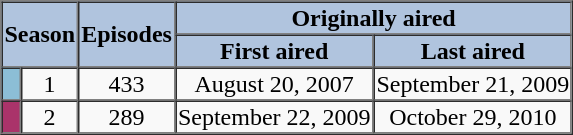<table border="1" cellpadding="1" cellspacing="0" style="margin: 1em 1em 1em 0; background: #f9f9f9; font-size: 100%">
<tr align="center" bgcolor="#b0c4de">
<th colspan="2" rowspan="2">Season</th>
<th rowspan="2">Episodes</th>
<th colspan="2">Originally aired</th>
</tr>
<tr>
<th align="center" bgcolor="#b0c4de">First aired</th>
<th align="center" bgcolor="#b0c4de">Last aired</th>
</tr>
<tr>
<td style="background:#8cbed6"></td>
<td style="text-align:center;">1</td>
<td style="text-align: center;">433</td>
<td style="text-align: center;">August 20, 2007</td>
<td style="text-align: center;">September 21, 2009</td>
</tr>
<tr>
<td style="background:#AA336A"></td>
<td style="text-align:center;">2</td>
<td style="text-align: center;">289</td>
<td style="text-align: center;">September 22, 2009</td>
<td style="text-align: center;">October 29, 2010</td>
</tr>
<tr>
</tr>
</table>
